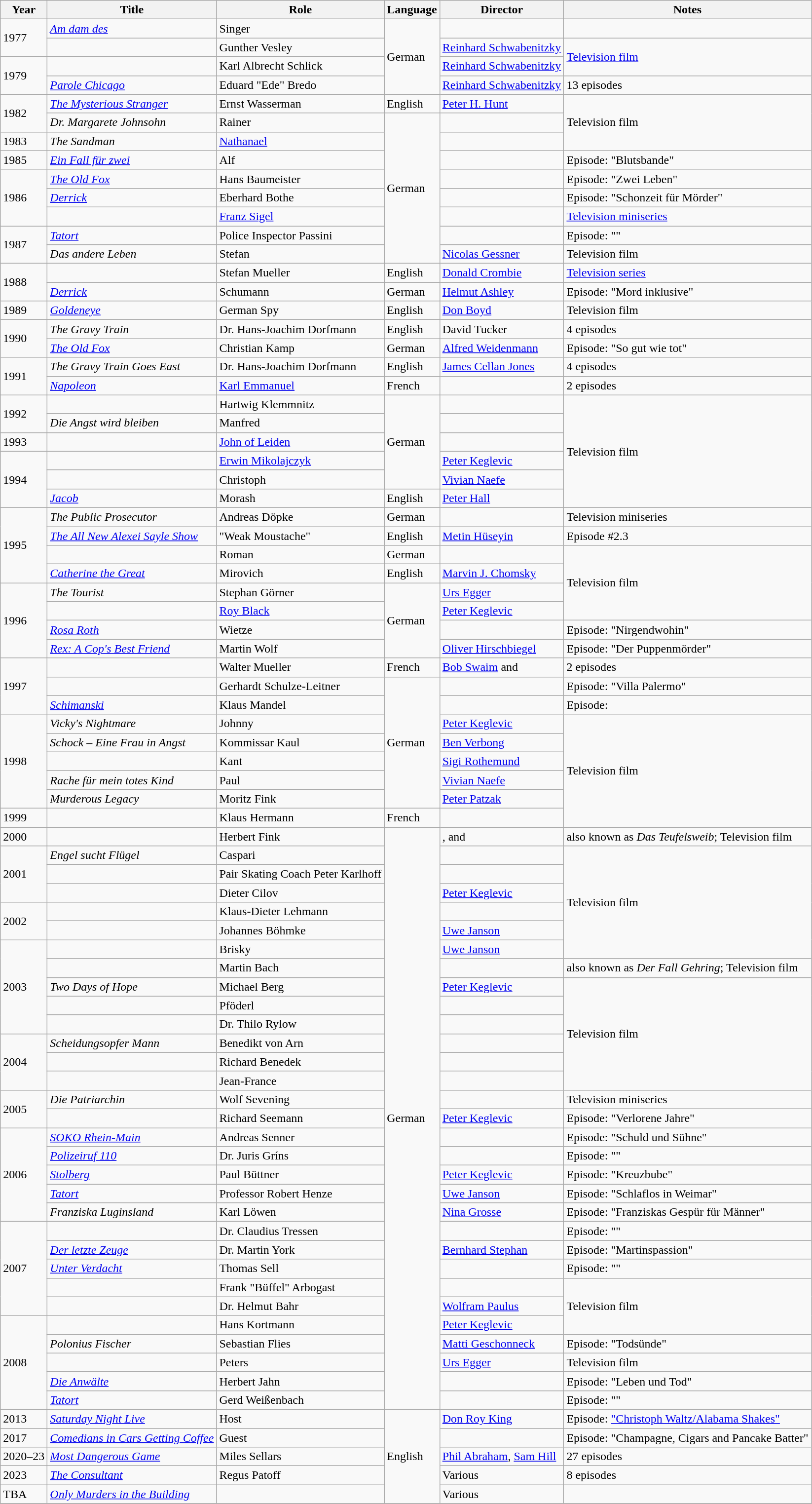<table class="wikitable sortable">
<tr>
<th>Year</th>
<th>Title</th>
<th>Role</th>
<th>Language</th>
<th>Director</th>
<th>Notes</th>
</tr>
<tr>
<td rowspan="2">1977</td>
<td><em><a href='#'>Am dam des</a></em></td>
<td>Singer</td>
<td rowspan="4">German</td>
<td></td>
<td></td>
</tr>
<tr>
<td><em></em></td>
<td>Gunther Vesley</td>
<td><a href='#'>Reinhard Schwabenitzky</a></td>
<td rowspan="2"><a href='#'>Television film</a></td>
</tr>
<tr>
<td rowspan="2">1979</td>
<td><em></em></td>
<td>Karl Albrecht Schlick</td>
<td><a href='#'>Reinhard Schwabenitzky</a></td>
</tr>
<tr>
<td><em><a href='#'>Parole Chicago</a></em></td>
<td>Eduard "Ede" Bredo</td>
<td><a href='#'>Reinhard Schwabenitzky</a></td>
<td>13 episodes</td>
</tr>
<tr>
<td rowspan="2">1982</td>
<td><em><a href='#'>The Mysterious Stranger</a></em></td>
<td>Ernst Wasserman</td>
<td>English</td>
<td><a href='#'>Peter H. Hunt</a></td>
<td rowspan="3">Television film</td>
</tr>
<tr>
<td><em>Dr. Margarete Johnsohn</em></td>
<td>Rainer</td>
<td rowspan="8">German</td>
<td></td>
</tr>
<tr>
<td>1983</td>
<td><em>The Sandman</em></td>
<td><a href='#'>Nathanael</a></td>
<td></td>
</tr>
<tr>
<td>1985</td>
<td><em><a href='#'>Ein Fall für zwei</a></em></td>
<td>Alf</td>
<td></td>
<td>Episode: "Blutsbande"</td>
</tr>
<tr>
<td rowspan="3">1986</td>
<td><em><a href='#'>The Old Fox</a></em></td>
<td>Hans Baumeister</td>
<td></td>
<td>Episode: "Zwei Leben"</td>
</tr>
<tr>
<td><em><a href='#'>Derrick</a></em></td>
<td>Eberhard Bothe</td>
<td></td>
<td>Episode: "Schonzeit für Mörder"</td>
</tr>
<tr>
<td><em></em></td>
<td><a href='#'>Franz Sigel</a></td>
<td></td>
<td><a href='#'>Television miniseries</a></td>
</tr>
<tr>
<td rowspan="2">1987</td>
<td><em><a href='#'>Tatort</a></em></td>
<td>Police Inspector Passini</td>
<td></td>
<td>Episode: ""</td>
</tr>
<tr>
<td><em>Das andere Leben</em></td>
<td>Stefan</td>
<td><a href='#'>Nicolas Gessner</a></td>
<td>Television film</td>
</tr>
<tr>
<td rowspan="2">1988</td>
<td><em></em></td>
<td>Stefan Mueller</td>
<td>English</td>
<td><a href='#'>Donald Crombie</a></td>
<td><a href='#'>Television series</a></td>
</tr>
<tr>
<td><em><a href='#'>Derrick</a></em></td>
<td>Schumann</td>
<td>German</td>
<td><a href='#'>Helmut Ashley</a></td>
<td>Episode: "Mord inklusive"</td>
</tr>
<tr>
<td>1989</td>
<td><em><a href='#'>Goldeneye</a></em></td>
<td>German Spy</td>
<td>English</td>
<td><a href='#'>Don Boyd</a></td>
<td>Television film</td>
</tr>
<tr>
<td rowspan="2">1990</td>
<td><em>The Gravy Train</em></td>
<td>Dr. Hans-Joachim Dorfmann</td>
<td>English</td>
<td>David Tucker</td>
<td>4 episodes</td>
</tr>
<tr>
<td><em><a href='#'>The Old Fox</a></em></td>
<td>Christian Kamp</td>
<td>German</td>
<td><a href='#'>Alfred Weidenmann</a></td>
<td>Episode: "So gut wie tot"</td>
</tr>
<tr>
<td rowspan="2">1991</td>
<td><em>The Gravy Train Goes East</em></td>
<td>Dr. Hans-Joachim Dorfmann</td>
<td>English</td>
<td><a href='#'>James Cellan Jones</a></td>
<td>4 episodes</td>
</tr>
<tr>
<td><em><a href='#'>Napoleon</a></em></td>
<td><a href='#'>Karl Emmanuel</a></td>
<td>French</td>
<td></td>
<td>2 episodes</td>
</tr>
<tr>
<td rowspan="2">1992</td>
<td><em></em></td>
<td>Hartwig Klemmnitz</td>
<td rowspan="5">German</td>
<td></td>
<td rowspan="6">Television film</td>
</tr>
<tr>
<td><em>Die Angst wird bleiben</em></td>
<td>Manfred</td>
<td></td>
</tr>
<tr>
<td>1993</td>
<td><em></em></td>
<td><a href='#'>John of Leiden</a></td>
<td></td>
</tr>
<tr>
<td rowspan="3">1994</td>
<td><em></em></td>
<td><a href='#'>Erwin Mikolajczyk</a></td>
<td><a href='#'>Peter Keglevic</a></td>
</tr>
<tr>
<td><em></em></td>
<td>Christoph</td>
<td><a href='#'>Vivian Naefe</a></td>
</tr>
<tr>
<td><em><a href='#'>Jacob</a></em></td>
<td>Morash</td>
<td>English</td>
<td><a href='#'>Peter Hall</a></td>
</tr>
<tr>
<td rowspan="4">1995</td>
<td><em>The Public Prosecutor</em></td>
<td>Andreas Döpke</td>
<td>German</td>
<td></td>
<td>Television miniseries</td>
</tr>
<tr>
<td><em><a href='#'>The All New Alexei Sayle Show</a></em></td>
<td>"Weak Moustache"</td>
<td>English</td>
<td><a href='#'>Metin Hüseyin</a></td>
<td>Episode #2.3</td>
</tr>
<tr>
<td><em></em></td>
<td>Roman</td>
<td>German</td>
<td></td>
<td rowspan="4">Television film</td>
</tr>
<tr>
<td><em><a href='#'>Catherine the Great</a></em></td>
<td>Mirovich</td>
<td>English</td>
<td><a href='#'>Marvin J. Chomsky</a></td>
</tr>
<tr>
<td rowspan="4">1996</td>
<td><em>The Tourist</em></td>
<td>Stephan Görner</td>
<td rowspan="4">German</td>
<td><a href='#'>Urs Egger</a></td>
</tr>
<tr>
<td><em></em></td>
<td><a href='#'>Roy Black</a></td>
<td><a href='#'>Peter Keglevic</a></td>
</tr>
<tr>
<td><em><a href='#'>Rosa Roth</a></em></td>
<td>Wietze</td>
<td></td>
<td>Episode: "Nirgendwohin"</td>
</tr>
<tr>
<td><em><a href='#'>Rex: A Cop's Best Friend</a></em></td>
<td>Martin Wolf</td>
<td><a href='#'>Oliver Hirschbiegel</a></td>
<td>Episode: "Der Puppenmörder"</td>
</tr>
<tr>
<td rowspan="3">1997</td>
<td><em></em></td>
<td>Walter Mueller</td>
<td>French</td>
<td><a href='#'>Bob Swaim</a> and </td>
<td>2 episodes</td>
</tr>
<tr>
<td><em></em></td>
<td>Gerhardt Schulze-Leitner</td>
<td rowspan="7">German</td>
<td></td>
<td>Episode: "Villa Palermo"</td>
</tr>
<tr>
<td><em><a href='#'>Schimanski</a></em></td>
<td>Klaus Mandel</td>
<td></td>
<td>Episode: </td>
</tr>
<tr>
<td rowspan="5">1998</td>
<td><em>Vicky's Nightmare</em></td>
<td>Johnny</td>
<td><a href='#'>Peter Keglevic</a></td>
<td rowspan="6">Television film</td>
</tr>
<tr>
<td><em>Schock – Eine Frau in Angst</em></td>
<td>Kommissar Kaul</td>
<td><a href='#'>Ben Verbong</a></td>
</tr>
<tr>
<td><em></em></td>
<td>Kant</td>
<td><a href='#'>Sigi Rothemund</a></td>
</tr>
<tr>
<td><em>Rache für mein totes Kind</em></td>
<td>Paul</td>
<td><a href='#'>Vivian Naefe</a></td>
</tr>
<tr>
<td><em>Murderous Legacy</em></td>
<td>Moritz Fink</td>
<td><a href='#'>Peter Patzak</a></td>
</tr>
<tr>
<td>1999</td>
<td><em></em></td>
<td>Klaus Hermann</td>
<td>French</td>
<td></td>
</tr>
<tr>
<td>2000</td>
<td><em></em></td>
<td>Herbert Fink</td>
<td rowspan="31">German</td>
<td>,  and </td>
<td>also known as <em>Das Teufelsweib</em>; Television film</td>
</tr>
<tr>
<td rowspan="3">2001</td>
<td><em>Engel sucht Flügel</em></td>
<td>Caspari</td>
<td></td>
<td rowspan="6">Television film</td>
</tr>
<tr>
<td><em></em></td>
<td>Pair Skating Coach Peter Karlhoff</td>
<td></td>
</tr>
<tr>
<td><em></em></td>
<td>Dieter Cilov</td>
<td><a href='#'>Peter Keglevic</a></td>
</tr>
<tr>
<td rowspan="2">2002</td>
<td><em></em></td>
<td>Klaus-Dieter Lehmann</td>
<td></td>
</tr>
<tr>
<td><em></em></td>
<td>Johannes Böhmke</td>
<td><a href='#'>Uwe Janson</a></td>
</tr>
<tr>
<td rowspan="5">2003</td>
<td><em></em></td>
<td>Brisky</td>
<td><a href='#'>Uwe Janson</a></td>
</tr>
<tr>
<td><em></em></td>
<td>Martin Bach</td>
<td></td>
<td>also known as <em>Der Fall Gehring</em>; Television film</td>
</tr>
<tr>
<td><em>Two Days of Hope</em></td>
<td>Michael Berg</td>
<td><a href='#'>Peter Keglevic</a></td>
<td rowspan="6">Television film</td>
</tr>
<tr>
<td><em></em></td>
<td>Pföderl</td>
<td></td>
</tr>
<tr>
<td><em></em></td>
<td>Dr. Thilo Rylow</td>
<td></td>
</tr>
<tr>
<td rowspan="3">2004</td>
<td><em>Scheidungsopfer Mann</em></td>
<td>Benedikt von Arn</td>
<td></td>
</tr>
<tr>
<td><em></em></td>
<td>Richard Benedek</td>
<td></td>
</tr>
<tr>
<td><em></em></td>
<td>Jean-France</td>
<td></td>
</tr>
<tr>
<td rowspan="2">2005</td>
<td><em>Die Patriarchin</em></td>
<td>Wolf Sevening</td>
<td></td>
<td>Television miniseries</td>
</tr>
<tr>
<td><em></em></td>
<td>Richard Seemann</td>
<td><a href='#'>Peter Keglevic</a></td>
<td>Episode: "Verlorene Jahre"</td>
</tr>
<tr>
<td rowspan="5">2006</td>
<td><em><a href='#'>SOKO Rhein-Main</a></em></td>
<td>Andreas Senner</td>
<td></td>
<td>Episode: "Schuld und Sühne"</td>
</tr>
<tr>
<td><em><a href='#'>Polizeiruf 110</a></em></td>
<td>Dr. Juris Gríns</td>
<td></td>
<td>Episode: ""</td>
</tr>
<tr>
<td><em><a href='#'>Stolberg</a></em></td>
<td>Paul Büttner</td>
<td><a href='#'>Peter Keglevic</a></td>
<td>Episode: "Kreuzbube"</td>
</tr>
<tr>
<td><em><a href='#'>Tatort</a></em></td>
<td>Professor Robert Henze</td>
<td><a href='#'>Uwe Janson</a></td>
<td>Episode: "Schlaflos in Weimar"</td>
</tr>
<tr>
<td><em>Franziska Luginsland</em></td>
<td>Karl Löwen</td>
<td><a href='#'>Nina Grosse</a></td>
<td>Episode: "Franziskas Gespür für Männer"</td>
</tr>
<tr>
<td rowspan="5">2007</td>
<td><em></em></td>
<td>Dr. Claudius Tressen</td>
<td></td>
<td>Episode: ""</td>
</tr>
<tr>
<td><em><a href='#'>Der letzte Zeuge</a></em></td>
<td>Dr. Martin York</td>
<td><a href='#'>Bernhard Stephan</a></td>
<td>Episode: "Martinspassion"</td>
</tr>
<tr>
<td><em><a href='#'>Unter Verdacht</a></em></td>
<td>Thomas Sell</td>
<td></td>
<td>Episode: ""</td>
</tr>
<tr>
<td><em></em></td>
<td>Frank "Büffel" Arbogast</td>
<td></td>
<td rowspan="3">Television film</td>
</tr>
<tr>
<td><em></em></td>
<td>Dr. Helmut Bahr</td>
<td><a href='#'>Wolfram Paulus</a></td>
</tr>
<tr>
<td rowspan="5">2008</td>
<td><em></em></td>
<td>Hans Kortmann</td>
<td><a href='#'>Peter Keglevic</a></td>
</tr>
<tr>
<td><em>Polonius Fischer</em></td>
<td>Sebastian Flies</td>
<td><a href='#'>Matti Geschonneck</a></td>
<td>Episode: "Todsünde"</td>
</tr>
<tr>
<td><em></em></td>
<td>Peters</td>
<td><a href='#'>Urs Egger</a></td>
<td>Television film</td>
</tr>
<tr>
<td><em><a href='#'>Die Anwälte</a></em></td>
<td>Herbert Jahn</td>
<td></td>
<td>Episode: "Leben und Tod"</td>
</tr>
<tr>
<td><em><a href='#'>Tatort</a></em></td>
<td>Gerd Weißenbach</td>
<td></td>
<td>Episode: ""</td>
</tr>
<tr>
<td>2013</td>
<td><em><a href='#'>Saturday Night Live</a></em></td>
<td>Host</td>
<td rowspan="5">English</td>
<td><a href='#'>Don Roy King</a></td>
<td>Episode: <a href='#'>"Christoph Waltz/Alabama Shakes"</a></td>
</tr>
<tr>
<td>2017</td>
<td><em><a href='#'>Comedians in Cars Getting Coffee</a></em></td>
<td>Guest</td>
<td></td>
<td>Episode: "Champagne, Cigars and Pancake Batter"</td>
</tr>
<tr>
<td>2020–23</td>
<td><em><a href='#'>Most Dangerous Game</a></em></td>
<td>Miles Sellars</td>
<td><a href='#'>Phil Abraham</a>, <a href='#'>Sam Hill</a></td>
<td>27 episodes</td>
</tr>
<tr>
<td>2023</td>
<td><em><a href='#'>The Consultant</a></em></td>
<td>Regus Patoff</td>
<td>Various</td>
<td>8 episodes</td>
</tr>
<tr>
<td>TBA</td>
<td><em><a href='#'>Only Murders in the Building</a></em></td>
<td></td>
<td>Various</td>
<td></td>
</tr>
<tr>
</tr>
</table>
